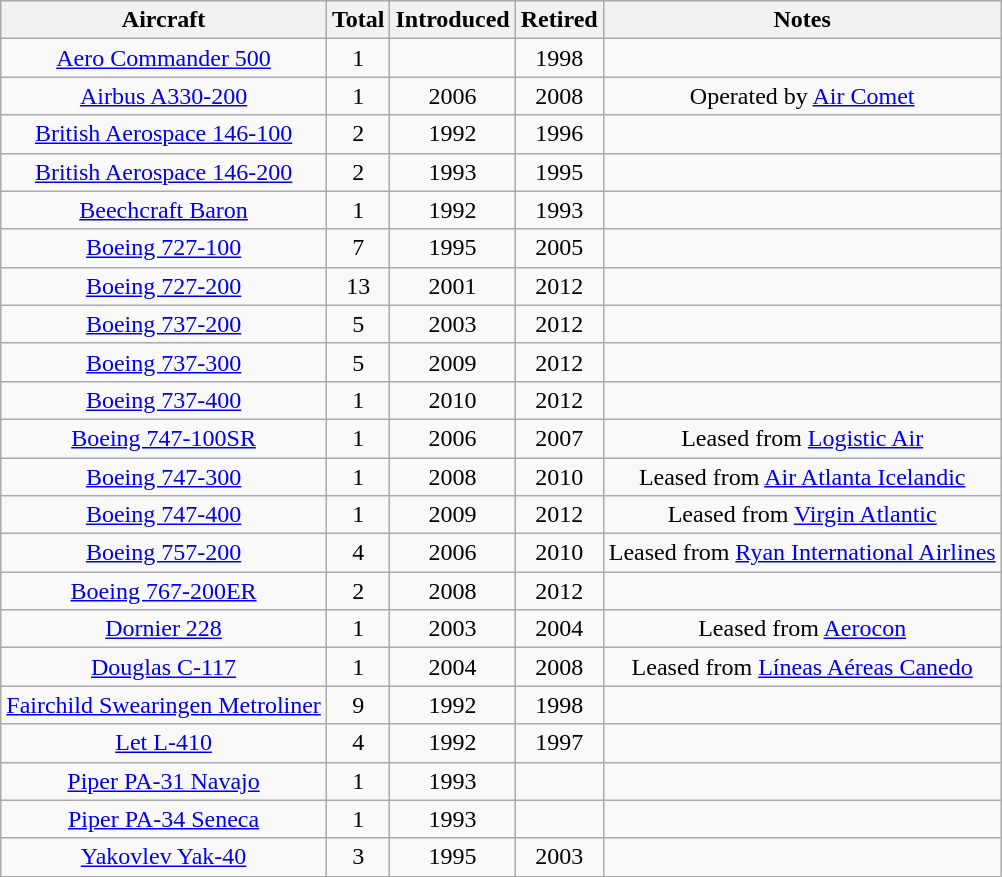<table class="wikitable" style="text-align:center;">
<tr>
<th>Aircraft</th>
<th>Total</th>
<th>Introduced</th>
<th>Retired</th>
<th>Notes</th>
</tr>
<tr>
<td><a href='#'>Aero Commander 500</a></td>
<td>1</td>
<td></td>
<td>1998</td>
<td></td>
</tr>
<tr>
<td><a href='#'>Airbus A330-200</a></td>
<td>1</td>
<td>2006</td>
<td>2008</td>
<td>Operated by <a href='#'>Air Comet</a></td>
</tr>
<tr>
<td><a href='#'>British Aerospace 146-100</a></td>
<td>2</td>
<td>1992</td>
<td>1996</td>
<td></td>
</tr>
<tr>
<td><a href='#'>British Aerospace 146-200</a></td>
<td>2</td>
<td>1993</td>
<td>1995</td>
<td></td>
</tr>
<tr>
<td><a href='#'>Beechcraft Baron</a></td>
<td>1</td>
<td>1992</td>
<td>1993</td>
<td></td>
</tr>
<tr>
<td><a href='#'>Boeing 727-100</a></td>
<td>7</td>
<td>1995</td>
<td>2005</td>
<td></td>
</tr>
<tr>
<td><a href='#'>Boeing 727-200</a></td>
<td>13</td>
<td>2001</td>
<td>2012</td>
<td></td>
</tr>
<tr>
<td><a href='#'>Boeing 737-200</a></td>
<td>5</td>
<td>2003</td>
<td>2012</td>
<td></td>
</tr>
<tr>
<td><a href='#'>Boeing 737-300</a></td>
<td>5</td>
<td>2009</td>
<td>2012</td>
<td></td>
</tr>
<tr>
<td><a href='#'>Boeing 737-400</a></td>
<td>1</td>
<td>2010</td>
<td>2012</td>
<td></td>
</tr>
<tr>
<td><a href='#'>Boeing 747-100SR</a></td>
<td>1</td>
<td>2006</td>
<td>2007</td>
<td>Leased from <a href='#'>Logistic Air</a></td>
</tr>
<tr>
<td><a href='#'>Boeing 747-300</a></td>
<td>1</td>
<td>2008</td>
<td>2010</td>
<td>Leased from <a href='#'>Air Atlanta Icelandic</a></td>
</tr>
<tr>
<td><a href='#'>Boeing 747-400</a></td>
<td>1</td>
<td>2009</td>
<td>2012</td>
<td>Leased from <a href='#'>Virgin Atlantic</a></td>
</tr>
<tr>
<td><a href='#'>Boeing 757-200</a></td>
<td>4</td>
<td>2006</td>
<td>2010</td>
<td>Leased from <a href='#'>Ryan International Airlines</a></td>
</tr>
<tr>
<td><a href='#'>Boeing 767-200ER</a></td>
<td>2</td>
<td>2008</td>
<td>2012</td>
<td></td>
</tr>
<tr>
<td><a href='#'>Dornier 228</a></td>
<td>1</td>
<td>2003</td>
<td>2004</td>
<td>Leased from <a href='#'>Aerocon</a></td>
</tr>
<tr>
<td><a href='#'>Douglas C-117</a></td>
<td>1</td>
<td>2004</td>
<td>2008</td>
<td>Leased from <a href='#'>Líneas Aéreas Canedo</a></td>
</tr>
<tr>
<td><a href='#'>Fairchild Swearingen Metroliner</a></td>
<td>9</td>
<td>1992</td>
<td>1998</td>
<td></td>
</tr>
<tr>
<td><a href='#'>Let L-410</a></td>
<td>4</td>
<td>1992</td>
<td>1997</td>
<td></td>
</tr>
<tr>
<td><a href='#'>Piper PA-31 Navajo</a></td>
<td>1</td>
<td>1993</td>
<td></td>
<td></td>
</tr>
<tr>
<td><a href='#'>Piper PA-34 Seneca</a></td>
<td>1</td>
<td>1993</td>
<td></td>
<td></td>
</tr>
<tr>
<td><a href='#'>Yakovlev Yak-40</a></td>
<td>3</td>
<td>1995</td>
<td>2003</td>
<td></td>
</tr>
</table>
